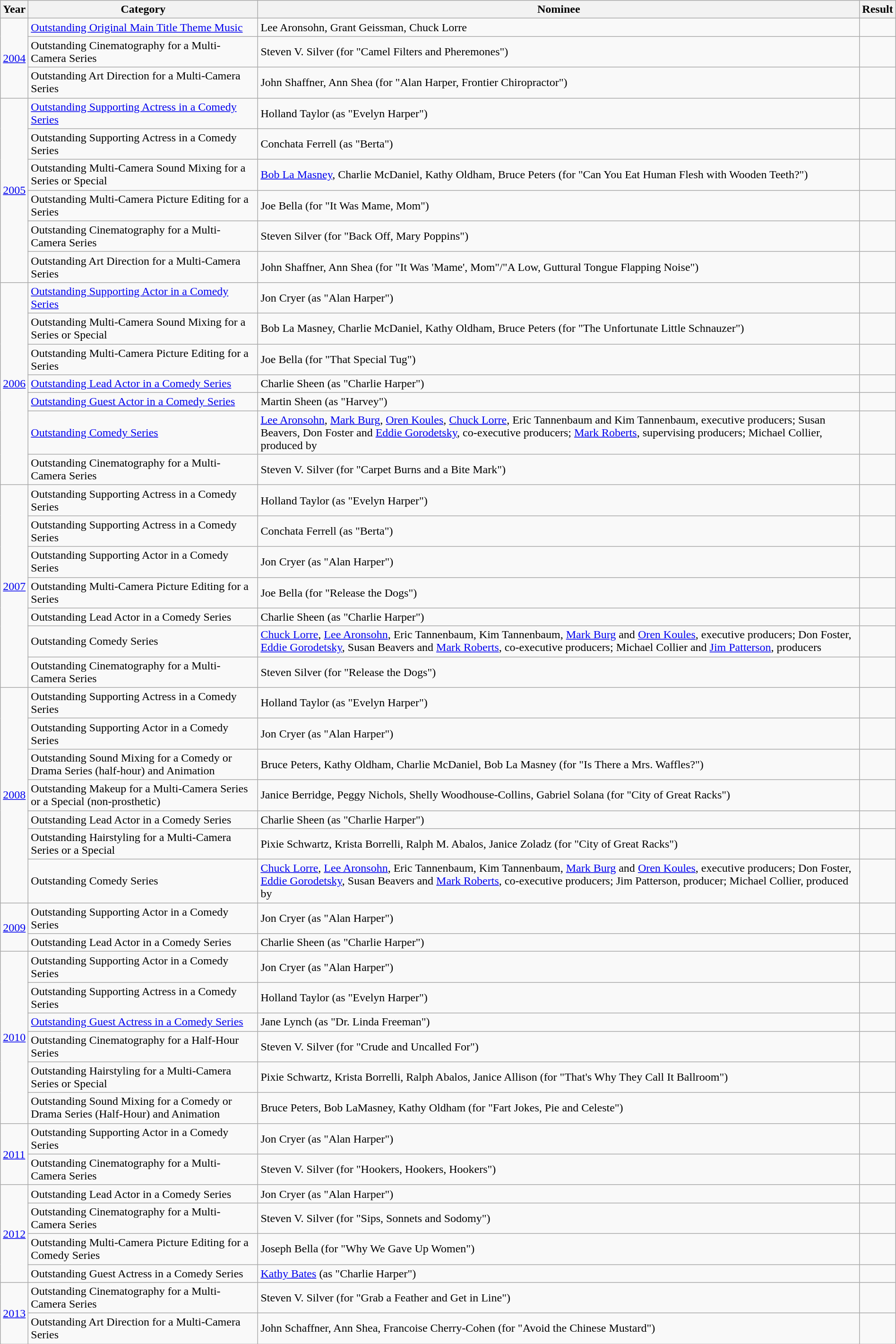<table class="wikitable" style="width:100%;">
<tr>
<th>Year</th>
<th>Category</th>
<th>Nominee</th>
<th>Result</th>
</tr>
<tr>
<td rowspan=3><a href='#'>2004</a></td>
<td><a href='#'>Outstanding Original Main Title Theme Music</a></td>
<td>Lee Aronsohn, Grant Geissman, Chuck Lorre</td>
<td></td>
</tr>
<tr>
<td>Outstanding Cinematography for a Multi-Camera Series</td>
<td>Steven V. Silver (for "Camel Filters and Pheremones")</td>
<td></td>
</tr>
<tr>
<td>Outstanding Art Direction for a Multi-Camera Series</td>
<td>John Shaffner, Ann Shea (for "Alan Harper, Frontier Chiropractor")</td>
<td></td>
</tr>
<tr>
<td rowspan=6><a href='#'>2005</a></td>
<td><a href='#'>Outstanding Supporting Actress in a Comedy Series</a></td>
<td>Holland Taylor (as "Evelyn Harper")</td>
<td></td>
</tr>
<tr>
<td>Outstanding Supporting Actress in a Comedy Series</td>
<td>Conchata Ferrell (as "Berta")</td>
<td></td>
</tr>
<tr>
<td>Outstanding Multi-Camera Sound Mixing for a Series or Special</td>
<td><a href='#'>Bob La Masney</a>, Charlie McDaniel, Kathy Oldham, Bruce Peters (for "Can You Eat Human Flesh with Wooden Teeth?")</td>
<td></td>
</tr>
<tr>
<td>Outstanding Multi-Camera Picture Editing for a Series</td>
<td>Joe Bella (for "It Was Mame, Mom")</td>
<td></td>
</tr>
<tr>
<td>Outstanding Cinematography for a Multi-Camera Series</td>
<td>Steven Silver (for "Back Off, Mary Poppins")</td>
<td></td>
</tr>
<tr>
<td>Outstanding Art Direction for a Multi-Camera Series</td>
<td>John Shaffner, Ann Shea (for "It Was 'Mame', Mom"/"A Low, Guttural Tongue Flapping Noise")</td>
<td></td>
</tr>
<tr>
<td rowspan=7><a href='#'>2006</a></td>
<td><a href='#'>Outstanding Supporting Actor in a Comedy Series</a></td>
<td>Jon Cryer (as "Alan Harper")</td>
<td></td>
</tr>
<tr>
<td>Outstanding Multi-Camera Sound Mixing for a Series or Special</td>
<td>Bob La Masney, Charlie McDaniel, Kathy Oldham, Bruce Peters (for "The Unfortunate Little Schnauzer")</td>
<td></td>
</tr>
<tr>
<td>Outstanding Multi-Camera Picture Editing for a Series</td>
<td>Joe Bella (for "That Special Tug")</td>
<td></td>
</tr>
<tr>
<td><a href='#'>Outstanding Lead Actor in a Comedy Series</a></td>
<td>Charlie Sheen (as "Charlie Harper")</td>
<td></td>
</tr>
<tr>
<td><a href='#'>Outstanding Guest Actor in a Comedy Series</a></td>
<td>Martin Sheen (as "Harvey")</td>
<td></td>
</tr>
<tr>
<td><a href='#'>Outstanding Comedy Series</a></td>
<td><a href='#'>Lee Aronsohn</a>, <a href='#'>Mark Burg</a>, <a href='#'>Oren Koules</a>, <a href='#'>Chuck Lorre</a>, Eric Tannenbaum and Kim Tannenbaum, executive producers; Susan Beavers, Don Foster and <a href='#'>Eddie Gorodetsky</a>, co-executive producers; <a href='#'>Mark Roberts</a>, supervising producers; Michael Collier, produced by</td>
<td></td>
</tr>
<tr>
<td>Outstanding Cinematography for a Multi-Camera Series</td>
<td>Steven V. Silver (for "Carpet Burns and a Bite Mark")</td>
<td></td>
</tr>
<tr>
<td rowspan=7><a href='#'>2007</a></td>
<td>Outstanding Supporting Actress in a Comedy Series</td>
<td>Holland Taylor (as "Evelyn Harper")</td>
<td></td>
</tr>
<tr>
<td>Outstanding Supporting Actress in a Comedy Series</td>
<td>Conchata Ferrell (as "Berta")</td>
<td></td>
</tr>
<tr>
<td>Outstanding Supporting Actor in a Comedy Series</td>
<td>Jon Cryer (as "Alan Harper")</td>
<td></td>
</tr>
<tr>
<td>Outstanding Multi-Camera Picture Editing for a Series</td>
<td>Joe Bella (for "Release the Dogs")</td>
<td></td>
</tr>
<tr>
<td>Outstanding Lead Actor in a Comedy Series</td>
<td>Charlie Sheen (as "Charlie Harper")</td>
<td></td>
</tr>
<tr>
<td>Outstanding Comedy Series</td>
<td><a href='#'>Chuck Lorre</a>, <a href='#'>Lee Aronsohn</a>, Eric Tannenbaum, Kim Tannenbaum, <a href='#'>Mark Burg</a> and <a href='#'>Oren Koules</a>, executive producers; Don Foster, <a href='#'>Eddie Gorodetsky</a>, Susan Beavers and <a href='#'>Mark Roberts</a>, co-executive producers; Michael Collier and <a href='#'>Jim Patterson</a>, producers</td>
<td></td>
</tr>
<tr>
<td>Outstanding Cinematography for a Multi-Camera Series</td>
<td>Steven Silver (for "Release the Dogs")</td>
<td></td>
</tr>
<tr>
<td rowspan=7><a href='#'>2008</a></td>
<td>Outstanding Supporting Actress in a Comedy Series</td>
<td>Holland Taylor (as "Evelyn Harper")</td>
<td></td>
</tr>
<tr>
<td>Outstanding Supporting Actor in a Comedy Series</td>
<td>Jon Cryer (as "Alan Harper")</td>
<td></td>
</tr>
<tr>
<td>Outstanding Sound Mixing for a Comedy or Drama Series (half-hour) and Animation</td>
<td>Bruce Peters, Kathy Oldham, Charlie McDaniel, Bob La Masney (for "Is There a Mrs. Waffles?")</td>
<td></td>
</tr>
<tr>
<td>Outstanding Makeup for a Multi-Camera Series or a Special (non-prosthetic)</td>
<td>Janice Berridge, Peggy Nichols, Shelly Woodhouse-Collins, Gabriel Solana (for "City of Great Racks")</td>
<td></td>
</tr>
<tr>
<td>Outstanding Lead Actor in a Comedy Series</td>
<td>Charlie Sheen (as "Charlie Harper")</td>
<td></td>
</tr>
<tr>
<td>Outstanding Hairstyling for a Multi-Camera Series or a Special</td>
<td>Pixie Schwartz, Krista Borrelli, Ralph M. Abalos, Janice Zoladz (for "City of Great Racks")</td>
<td></td>
</tr>
<tr>
<td>Outstanding Comedy Series</td>
<td><a href='#'>Chuck Lorre</a>, <a href='#'>Lee Aronsohn</a>, Eric Tannenbaum, Kim Tannenbaum, <a href='#'>Mark Burg</a> and <a href='#'>Oren Koules</a>, executive producers; Don Foster, <a href='#'>Eddie Gorodetsky</a>, Susan Beavers and <a href='#'>Mark Roberts</a>, co-executive producers; Jim Patterson, producer; Michael Collier, produced by</td>
<td></td>
</tr>
<tr>
<td rowspan=2><a href='#'>2009</a></td>
<td>Outstanding Supporting Actor in a Comedy Series</td>
<td>Jon Cryer (as "Alan Harper")</td>
<td></td>
</tr>
<tr>
<td>Outstanding Lead Actor in a Comedy Series</td>
<td>Charlie Sheen (as "Charlie Harper")</td>
<td></td>
</tr>
<tr>
<td rowspan=6><a href='#'>2010</a></td>
<td>Outstanding Supporting Actor in a Comedy Series</td>
<td>Jon Cryer (as "Alan Harper")</td>
<td></td>
</tr>
<tr>
<td>Outstanding Supporting Actress in a Comedy Series</td>
<td>Holland Taylor (as "Evelyn Harper")</td>
<td></td>
</tr>
<tr>
<td><a href='#'>Outstanding Guest Actress in a Comedy Series</a></td>
<td>Jane Lynch (as "Dr. Linda Freeman")</td>
<td></td>
</tr>
<tr>
<td>Outstanding Cinematography for a Half-Hour Series</td>
<td>Steven V. Silver (for "Crude and Uncalled For")</td>
<td></td>
</tr>
<tr>
<td>Outstanding Hairstyling for a Multi-Camera Series or Special</td>
<td>Pixie Schwartz, Krista Borrelli, Ralph Abalos, Janice Allison (for "That's Why They Call It Ballroom")</td>
<td></td>
</tr>
<tr>
<td>Outstanding Sound Mixing for a Comedy or Drama Series (Half-Hour) and Animation</td>
<td>Bruce Peters, Bob LaMasney, Kathy Oldham (for "Fart Jokes, Pie and Celeste")</td>
<td></td>
</tr>
<tr>
<td rowspan=2><a href='#'>2011</a></td>
<td>Outstanding Supporting Actor in a Comedy Series</td>
<td>Jon Cryer (as "Alan Harper")</td>
<td></td>
</tr>
<tr>
<td>Outstanding Cinematography for a Multi-Camera Series</td>
<td>Steven V. Silver (for "Hookers, Hookers, Hookers")</td>
<td></td>
</tr>
<tr>
<td rowspan=4><a href='#'>2012</a></td>
<td>Outstanding Lead Actor in a Comedy Series</td>
<td>Jon Cryer (as "Alan Harper")</td>
<td></td>
</tr>
<tr>
<td>Outstanding Cinematography for a Multi-Camera Series</td>
<td>Steven V. Silver (for "Sips, Sonnets and Sodomy")</td>
<td></td>
</tr>
<tr>
<td>Outstanding Multi-Camera Picture Editing for a Comedy Series</td>
<td>Joseph Bella (for "Why We Gave Up Women")</td>
<td></td>
</tr>
<tr>
<td>Outstanding Guest Actress in a Comedy Series</td>
<td><a href='#'>Kathy Bates</a> (as "Charlie Harper")</td>
<td></td>
</tr>
<tr>
<td rowspan=2><a href='#'>2013</a></td>
<td>Outstanding Cinematography for a Multi-Camera Series</td>
<td>Steven V. Silver (for "Grab a Feather and Get in Line")</td>
<td></td>
</tr>
<tr>
<td>Outstanding Art Direction for a Multi-Camera Series</td>
<td>John Schaffner, Ann Shea, Francoise Cherry-Cohen (for "Avoid the Chinese Mustard")</td>
<td></td>
</tr>
</table>
